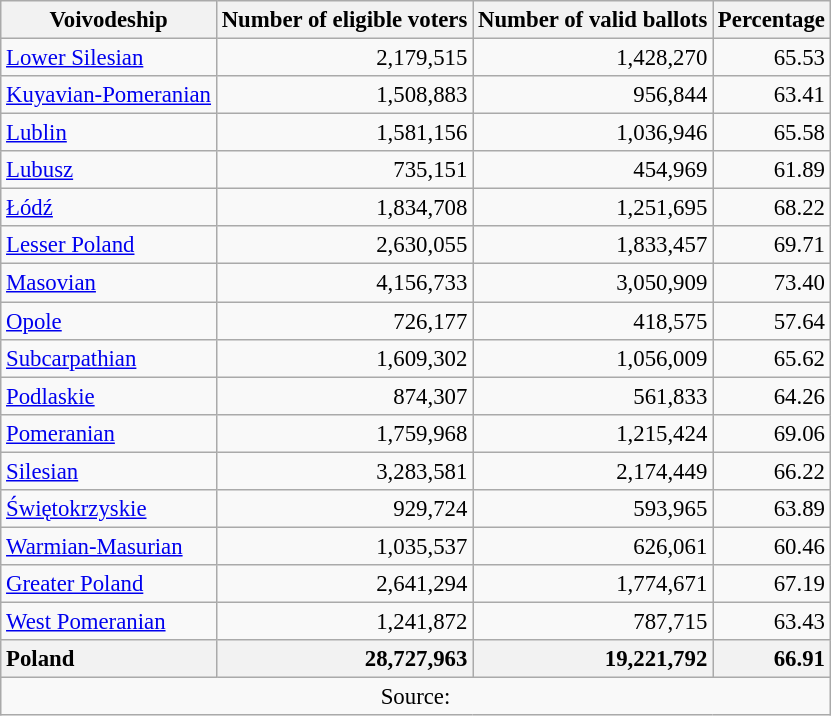<table class="wikitable sortable" style="text-align:right; font-size:95%">
<tr>
<th align="left">Voivodeship</th>
<th colspan="1" rowspan="1">Number of eligible voters</th>
<th colspan="1" rowspan="1">Number of valid ballots</th>
<th colspan="1" rowspan="1">Percentage</th>
</tr>
<tr>
<td align="left"><a href='#'>Lower Silesian</a></td>
<td>2,179,515</td>
<td>1,428,270</td>
<td>65.53</td>
</tr>
<tr>
<td align="left"><a href='#'>Kuyavian-Pomeranian</a></td>
<td>1,508,883</td>
<td>956,844</td>
<td>63.41</td>
</tr>
<tr>
<td align="left"><a href='#'>Lublin</a></td>
<td>1,581,156</td>
<td>1,036,946</td>
<td>65.58</td>
</tr>
<tr>
<td align="left"><a href='#'>Lubusz</a></td>
<td>735,151</td>
<td>454,969</td>
<td>61.89</td>
</tr>
<tr>
<td align="left"><a href='#'>Łódź</a></td>
<td>1,834,708</td>
<td>1,251,695</td>
<td>68.22</td>
</tr>
<tr>
<td align="left"><a href='#'>Lesser Poland</a></td>
<td>2,630,055</td>
<td>1,833,457</td>
<td>69.71</td>
</tr>
<tr>
<td align="left"><a href='#'>Masovian</a></td>
<td>4,156,733</td>
<td>3,050,909</td>
<td>73.40</td>
</tr>
<tr>
<td align="left"><a href='#'>Opole</a></td>
<td>726,177</td>
<td>418,575</td>
<td>57.64</td>
</tr>
<tr>
<td align="left"><a href='#'>Subcarpathian</a></td>
<td>1,609,302</td>
<td>1,056,009</td>
<td>65.62</td>
</tr>
<tr>
<td align="left"><a href='#'>Podlaskie</a></td>
<td>874,307</td>
<td>561,833</td>
<td>64.26</td>
</tr>
<tr>
<td align="left"><a href='#'>Pomeranian</a></td>
<td>1,759,968</td>
<td>1,215,424</td>
<td>69.06</td>
</tr>
<tr>
<td align="left"><a href='#'>Silesian</a></td>
<td>3,283,581</td>
<td>2,174,449</td>
<td>66.22</td>
</tr>
<tr>
<td align="left"><a href='#'>Świętokrzyskie</a></td>
<td>929,724</td>
<td>593,965</td>
<td>63.89</td>
</tr>
<tr>
<td align="left"><a href='#'>Warmian-Masurian</a></td>
<td>1,035,537</td>
<td>626,061</td>
<td>60.46</td>
</tr>
<tr>
<td align="left"><a href='#'>Greater Poland</a></td>
<td>2,641,294</td>
<td>1,774,671</td>
<td>67.19</td>
</tr>
<tr>
<td align="left"><a href='#'>West Pomeranian</a></td>
<td>1,241,872</td>
<td>787,715</td>
<td>63.43</td>
</tr>
<tr class="sortbottom">
<th style="text-align:left;">Poland</th>
<th style="text-align:right;">28,727,963</th>
<th style="text-align:right;">19,221,792</th>
<th style="text-align:right;">66.91</th>
</tr>
<tr>
<td colspan="4" style="text-align:center;">Source: </td>
</tr>
</table>
